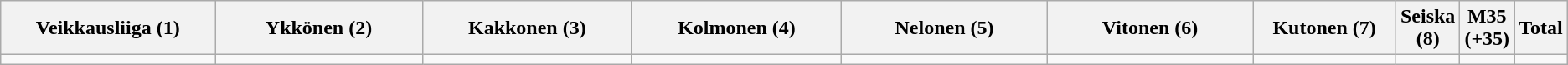<table class="wikitable">
<tr>
<th width="15%">Veikkausliiga (1)</th>
<th width="15%">Ykkönen (2)</th>
<th width="15%">Kakkonen (3)</th>
<th width="15%">Kolmonen (4)</th>
<th width="15%">Nelonen (5)</th>
<th width="15%">Vitonen (6)</th>
<th width="15%">Kutonen (7)</th>
<th width="15%">Seiska (8)</th>
<th width="15%">M35 (+35)</th>
<th width="15%">Total</th>
</tr>
<tr>
<td></td>
<td></td>
<td></td>
<td></td>
<td></td>
<td></td>
<td></td>
<td></td>
<td></td>
<td></td>
</tr>
</table>
